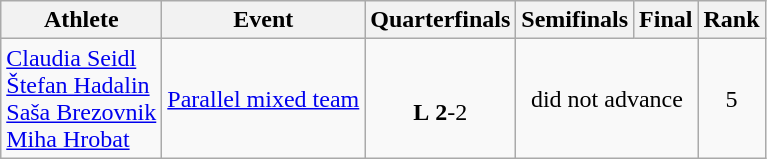<table class="wikitable">
<tr>
<th>Athlete</th>
<th>Event</th>
<th>Quarterfinals</th>
<th>Semifinals</th>
<th>Final</th>
<th>Rank</th>
</tr>
<tr>
<td><a href='#'>Claudia Seidl</a><br><a href='#'>Štefan Hadalin</a><br><a href='#'>Saša Brezovnik</a><br><a href='#'>Miha Hrobat</a></td>
<td><a href='#'>Parallel mixed team</a></td>
<td align="center"><br><strong>L</strong> <strong>2</strong>-2</td>
<td align="center" colspan=2>did not advance</td>
<td align="center">5</td>
</tr>
</table>
